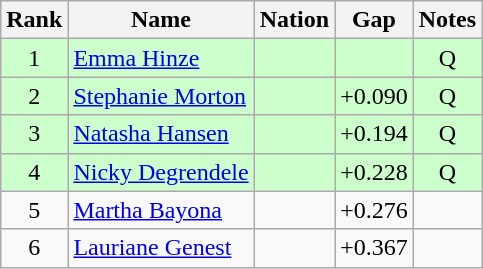<table class="wikitable sortable" style="text-align:center">
<tr>
<th>Rank</th>
<th>Name</th>
<th>Nation</th>
<th>Gap</th>
<th>Notes</th>
</tr>
<tr bgcolor=ccffcc>
<td>1</td>
<td align=left><a href='#'>Emma Hinze</a></td>
<td align=left></td>
<td></td>
<td>Q</td>
</tr>
<tr bgcolor=ccffcc>
<td>2</td>
<td align=left><a href='#'>Stephanie Morton</a></td>
<td align=left></td>
<td>+0.090</td>
<td>Q</td>
</tr>
<tr bgcolor=ccffcc>
<td>3</td>
<td align=left><a href='#'>Natasha Hansen</a></td>
<td align=left></td>
<td>+0.194</td>
<td>Q</td>
</tr>
<tr bgcolor=ccffcc>
<td>4</td>
<td align=left><a href='#'>Nicky Degrendele</a></td>
<td align=left></td>
<td>+0.228</td>
<td>Q</td>
</tr>
<tr>
<td>5</td>
<td align=left><a href='#'>Martha Bayona</a></td>
<td align=left></td>
<td>+0.276</td>
<td></td>
</tr>
<tr>
<td>6</td>
<td align=left><a href='#'>Lauriane Genest</a></td>
<td align=left></td>
<td>+0.367</td>
<td></td>
</tr>
</table>
